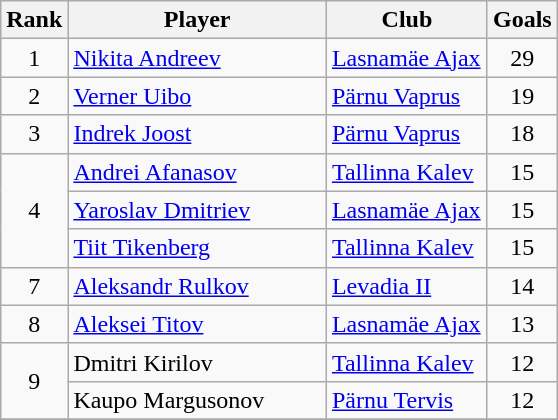<table class="wikitable" style="text-align:center">
<tr>
<th>Rank</th>
<th width=165px>Player</th>
<th width=100px>Club</th>
<th>Goals</th>
</tr>
<tr>
<td rowspan=1>1</td>
<td align="left"> <a href='#'>Nikita Andreev</a></td>
<td align="left"><a href='#'>Lasnamäe Ajax</a></td>
<td>29</td>
</tr>
<tr>
<td rowspan=1>2</td>
<td align="left"> <a href='#'>Verner Uibo</a></td>
<td align="left"><a href='#'>Pärnu Vaprus</a></td>
<td>19</td>
</tr>
<tr>
<td rowspan=1>3</td>
<td align="left"> <a href='#'>Indrek Joost</a></td>
<td align="left"><a href='#'>Pärnu Vaprus</a></td>
<td>18</td>
</tr>
<tr>
<td rowspan=3>4</td>
<td align="left"> <a href='#'>Andrei Afanasov</a></td>
<td align="left"><a href='#'>Tallinna Kalev</a></td>
<td>15</td>
</tr>
<tr>
<td align="left"> <a href='#'>Yaroslav Dmitriev</a></td>
<td align="left"><a href='#'>Lasnamäe Ajax</a></td>
<td>15</td>
</tr>
<tr>
<td align="left"> <a href='#'>Tiit Tikenberg</a></td>
<td align="left"><a href='#'>Tallinna Kalev</a></td>
<td>15</td>
</tr>
<tr>
<td rowspan=1>7</td>
<td align="left"> <a href='#'>Aleksandr Rulkov</a></td>
<td align="left"><a href='#'>Levadia II</a></td>
<td>14</td>
</tr>
<tr>
<td rowspan=1>8</td>
<td align="left"> <a href='#'>Aleksei Titov</a></td>
<td align="left"><a href='#'>Lasnamäe Ajax</a></td>
<td>13</td>
</tr>
<tr>
<td rowspan=2>9</td>
<td align="left"> Dmitri Kirilov</td>
<td align="left"><a href='#'>Tallinna Kalev</a></td>
<td>12</td>
</tr>
<tr>
<td align="left"> Kaupo Margusonov</td>
<td align="left"><a href='#'>Pärnu Tervis</a></td>
<td>12</td>
</tr>
<tr>
</tr>
</table>
